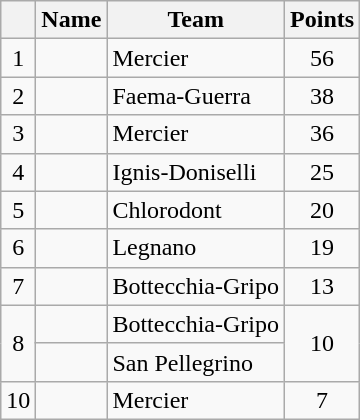<table class="wikitable">
<tr>
<th></th>
<th>Name</th>
<th>Team</th>
<th>Points</th>
</tr>
<tr>
<td style="text-align:center">1</td>
<td></td>
<td>Mercier</td>
<td style="text-align:center">56</td>
</tr>
<tr>
<td style="text-align:center">2</td>
<td></td>
<td>Faema-Guerra</td>
<td style="text-align:center">38</td>
</tr>
<tr>
<td style="text-align:center">3</td>
<td></td>
<td>Mercier</td>
<td style="text-align:center">36</td>
</tr>
<tr>
<td style="text-align:center">4</td>
<td></td>
<td>Ignis-Doniselli</td>
<td style="text-align:center">25</td>
</tr>
<tr>
<td style="text-align:center">5</td>
<td> </td>
<td>Chlorodont</td>
<td style="text-align:center">20</td>
</tr>
<tr>
<td style="text-align:center">6</td>
<td></td>
<td>Legnano</td>
<td style="text-align:center">19</td>
</tr>
<tr>
<td style="text-align:center">7</td>
<td></td>
<td>Bottecchia-Gripo</td>
<td style="text-align:center">13</td>
</tr>
<tr>
<td style="text-align:center" rowspan="2">8</td>
<td></td>
<td>Bottecchia-Gripo</td>
<td style="text-align:center" rowspan="2">10</td>
</tr>
<tr>
<td></td>
<td>San Pellegrino</td>
</tr>
<tr>
<td style="text-align:center">10</td>
<td></td>
<td>Mercier</td>
<td style="text-align:center">7</td>
</tr>
</table>
